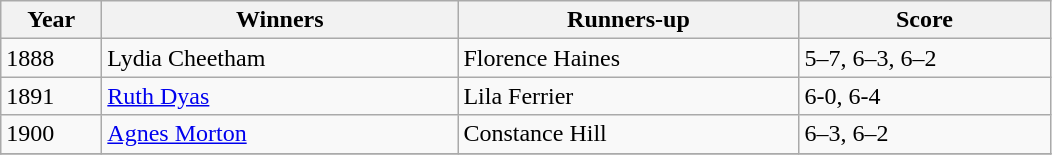<table class="wikitable">
<tr>
<th style="width:60px;">Year</th>
<th style="width:230px;">Winners</th>
<th style="width:220px;">Runners-up</th>
<th style="width:160px;">Score</th>
</tr>
<tr>
<td>1888</td>
<td> Lydia Cheetham</td>
<td> Florence Haines</td>
<td>5–7, 6–3, 6–2</td>
</tr>
<tr>
<td>1891</td>
<td> <a href='#'>Ruth Dyas</a></td>
<td> Lila Ferrier</td>
<td>6-0, 6-4</td>
</tr>
<tr>
<td>1900</td>
<td> <a href='#'>Agnes Morton</a></td>
<td> Constance Hill</td>
<td>6–3, 6–2</td>
</tr>
<tr>
</tr>
</table>
